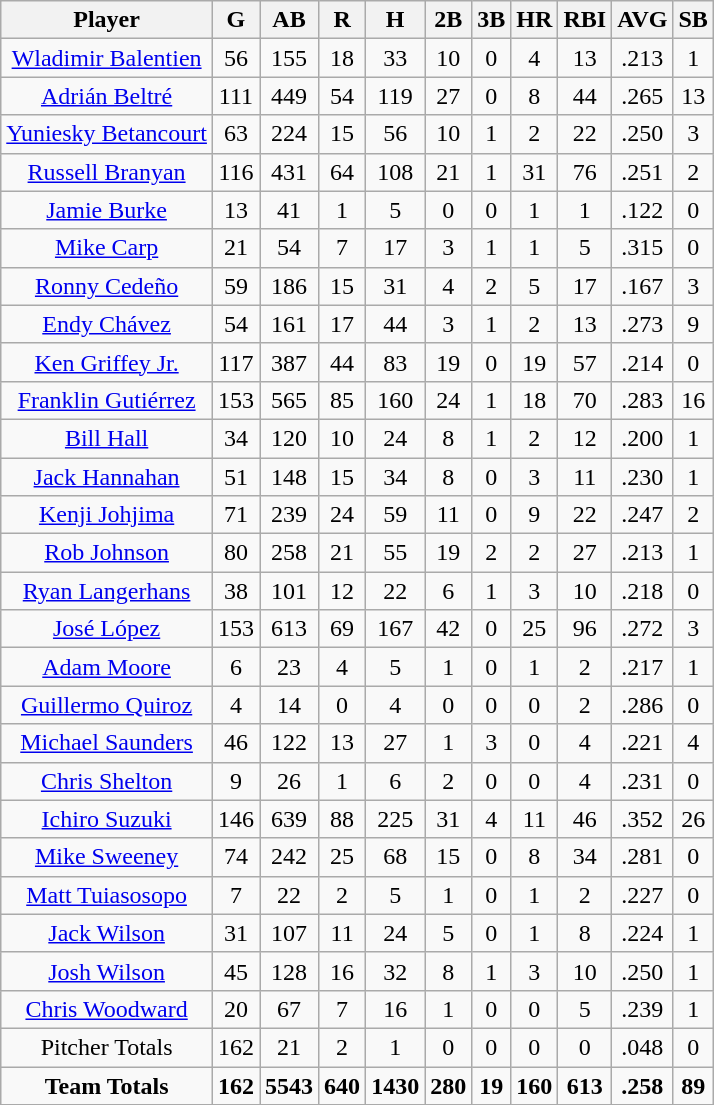<table class="wikitable sortable" align="center">
<tr>
<th bgcolor="#DDDDFF">Player</th>
<th bgcolor="#DDDDFF">G</th>
<th bgcolor="#DDDDFF">AB</th>
<th bgcolor="#DDDDFF">R</th>
<th bgcolor="#DDDDFF">H</th>
<th bgcolor="#DDDDFF">2B</th>
<th bgcolor="#DDDDFF">3B</th>
<th bgcolor="#DDDDFF">HR</th>
<th bgcolor="#DDDDFF">RBI</th>
<th bgcolor="#DDDDFF">AVG</th>
<th bgcolor="#DDDDFF">SB</th>
</tr>
<tr align="center">
<td><a href='#'>Wladimir Balentien</a></td>
<td>56</td>
<td>155</td>
<td>18</td>
<td>33</td>
<td>10</td>
<td>0</td>
<td>4</td>
<td>13</td>
<td>.213</td>
<td>1</td>
</tr>
<tr align="center">
<td><a href='#'>Adrián Beltré</a></td>
<td>111</td>
<td>449</td>
<td>54</td>
<td>119</td>
<td>27</td>
<td>0</td>
<td>8</td>
<td>44</td>
<td>.265</td>
<td>13</td>
</tr>
<tr align="center">
<td><a href='#'>Yuniesky Betancourt</a></td>
<td>63</td>
<td>224</td>
<td>15</td>
<td>56</td>
<td>10</td>
<td>1</td>
<td>2</td>
<td>22</td>
<td>.250</td>
<td>3</td>
</tr>
<tr align=center>
<td><a href='#'>Russell Branyan</a></td>
<td>116</td>
<td>431</td>
<td>64</td>
<td>108</td>
<td>21</td>
<td>1</td>
<td>31</td>
<td>76</td>
<td>.251</td>
<td>2</td>
</tr>
<tr align=center>
<td><a href='#'>Jamie Burke</a></td>
<td>13</td>
<td>41</td>
<td>1</td>
<td>5</td>
<td>0</td>
<td>0</td>
<td>1</td>
<td>1</td>
<td>.122</td>
<td>0</td>
</tr>
<tr align="center">
<td><a href='#'>Mike Carp</a></td>
<td>21</td>
<td>54</td>
<td>7</td>
<td>17</td>
<td>3</td>
<td>1</td>
<td>1</td>
<td>5</td>
<td>.315</td>
<td>0</td>
</tr>
<tr align=center>
<td><a href='#'>Ronny Cedeño</a></td>
<td>59</td>
<td>186</td>
<td>15</td>
<td>31</td>
<td>4</td>
<td>2</td>
<td>5</td>
<td>17</td>
<td>.167</td>
<td>3</td>
</tr>
<tr align="center">
<td><a href='#'>Endy Chávez</a></td>
<td>54</td>
<td>161</td>
<td>17</td>
<td>44</td>
<td>3</td>
<td>1</td>
<td>2</td>
<td>13</td>
<td>.273</td>
<td>9</td>
</tr>
<tr align="center">
<td><a href='#'>Ken Griffey Jr.</a></td>
<td>117</td>
<td>387</td>
<td>44</td>
<td>83</td>
<td>19</td>
<td>0</td>
<td>19</td>
<td>57</td>
<td>.214</td>
<td>0</td>
</tr>
<tr align="center">
<td><a href='#'>Franklin Gutiérrez</a></td>
<td>153</td>
<td>565</td>
<td>85</td>
<td>160</td>
<td>24</td>
<td>1</td>
<td>18</td>
<td>70</td>
<td>.283</td>
<td>16</td>
</tr>
<tr align="center">
<td><a href='#'>Bill Hall</a></td>
<td>34</td>
<td>120</td>
<td>10</td>
<td>24</td>
<td>8</td>
<td>1</td>
<td>2</td>
<td>12</td>
<td>.200</td>
<td>1</td>
</tr>
<tr align=center>
<td><a href='#'>Jack Hannahan</a></td>
<td>51</td>
<td>148</td>
<td>15</td>
<td>34</td>
<td>8</td>
<td>0</td>
<td>3</td>
<td>11</td>
<td>.230</td>
<td>1</td>
</tr>
<tr align="center">
<td><a href='#'>Kenji Johjima</a></td>
<td>71</td>
<td>239</td>
<td>24</td>
<td>59</td>
<td>11</td>
<td>0</td>
<td>9</td>
<td>22</td>
<td>.247</td>
<td>2</td>
</tr>
<tr align="center">
<td><a href='#'>Rob Johnson</a></td>
<td>80</td>
<td>258</td>
<td>21</td>
<td>55</td>
<td>19</td>
<td>2</td>
<td>2</td>
<td>27</td>
<td>.213</td>
<td>1</td>
</tr>
<tr align="center">
<td><a href='#'>Ryan Langerhans</a></td>
<td>38</td>
<td>101</td>
<td>12</td>
<td>22</td>
<td>6</td>
<td>1</td>
<td>3</td>
<td>10</td>
<td>.218</td>
<td>0</td>
</tr>
<tr align="center">
<td><a href='#'>José López</a></td>
<td>153</td>
<td>613</td>
<td>69</td>
<td>167</td>
<td>42</td>
<td>0</td>
<td>25</td>
<td>96</td>
<td>.272</td>
<td>3</td>
</tr>
<tr align="center">
<td><a href='#'>Adam Moore</a></td>
<td>6</td>
<td>23</td>
<td>4</td>
<td>5</td>
<td>1</td>
<td>0</td>
<td>1</td>
<td>2</td>
<td>.217</td>
<td>1</td>
</tr>
<tr align=center>
<td><a href='#'>Guillermo Quiroz</a></td>
<td>4</td>
<td>14</td>
<td>0</td>
<td>4</td>
<td>0</td>
<td>0</td>
<td>0</td>
<td>2</td>
<td>.286</td>
<td>0</td>
</tr>
<tr align=center>
<td><a href='#'>Michael Saunders</a></td>
<td>46</td>
<td>122</td>
<td>13</td>
<td>27</td>
<td>1</td>
<td>3</td>
<td>0</td>
<td>4</td>
<td>.221</td>
<td>4</td>
</tr>
<tr align=center>
<td><a href='#'>Chris Shelton</a></td>
<td>9</td>
<td>26</td>
<td>1</td>
<td>6</td>
<td>2</td>
<td>0</td>
<td>0</td>
<td>4</td>
<td>.231</td>
<td>0</td>
</tr>
<tr align="center">
<td><a href='#'>Ichiro Suzuki</a></td>
<td>146</td>
<td>639</td>
<td>88</td>
<td>225</td>
<td>31</td>
<td>4</td>
<td>11</td>
<td>46</td>
<td>.352</td>
<td>26</td>
</tr>
<tr align="center">
<td><a href='#'>Mike Sweeney</a></td>
<td>74</td>
<td>242</td>
<td>25</td>
<td>68</td>
<td>15</td>
<td>0</td>
<td>8</td>
<td>34</td>
<td>.281</td>
<td>0</td>
</tr>
<tr align="center">
<td><a href='#'>Matt Tuiasosopo</a></td>
<td>7</td>
<td>22</td>
<td>2</td>
<td>5</td>
<td>1</td>
<td>0</td>
<td>1</td>
<td>2</td>
<td>.227</td>
<td>0</td>
</tr>
<tr align=center>
<td><a href='#'>Jack Wilson</a></td>
<td>31</td>
<td>107</td>
<td>11</td>
<td>24</td>
<td>5</td>
<td>0</td>
<td>1</td>
<td>8</td>
<td>.224</td>
<td>1</td>
</tr>
<tr align=center>
<td><a href='#'>Josh Wilson</a></td>
<td>45</td>
<td>128</td>
<td>16</td>
<td>32</td>
<td>8</td>
<td>1</td>
<td>3</td>
<td>10</td>
<td>.250</td>
<td>1</td>
</tr>
<tr align="center">
<td><a href='#'>Chris Woodward</a></td>
<td>20</td>
<td>67</td>
<td>7</td>
<td>16</td>
<td>1</td>
<td>0</td>
<td>0</td>
<td>5</td>
<td>.239</td>
<td>1</td>
</tr>
<tr align=center>
<td>Pitcher Totals</td>
<td>162</td>
<td>21</td>
<td>2</td>
<td>1</td>
<td>0</td>
<td>0</td>
<td>0</td>
<td>0</td>
<td>.048</td>
<td>0</td>
</tr>
<tr align="center" class="sortbottom">
<td><strong>Team Totals </strong></td>
<td><strong>162</strong></td>
<td><strong>5543</strong></td>
<td><strong>640</strong></td>
<td><strong>1430</strong></td>
<td><strong>280</strong></td>
<td><strong>19</strong></td>
<td><strong>160</strong></td>
<td><strong>613</strong></td>
<td><strong>.258</strong></td>
<td><strong>89</strong></td>
</tr>
<tr>
</tr>
</table>
